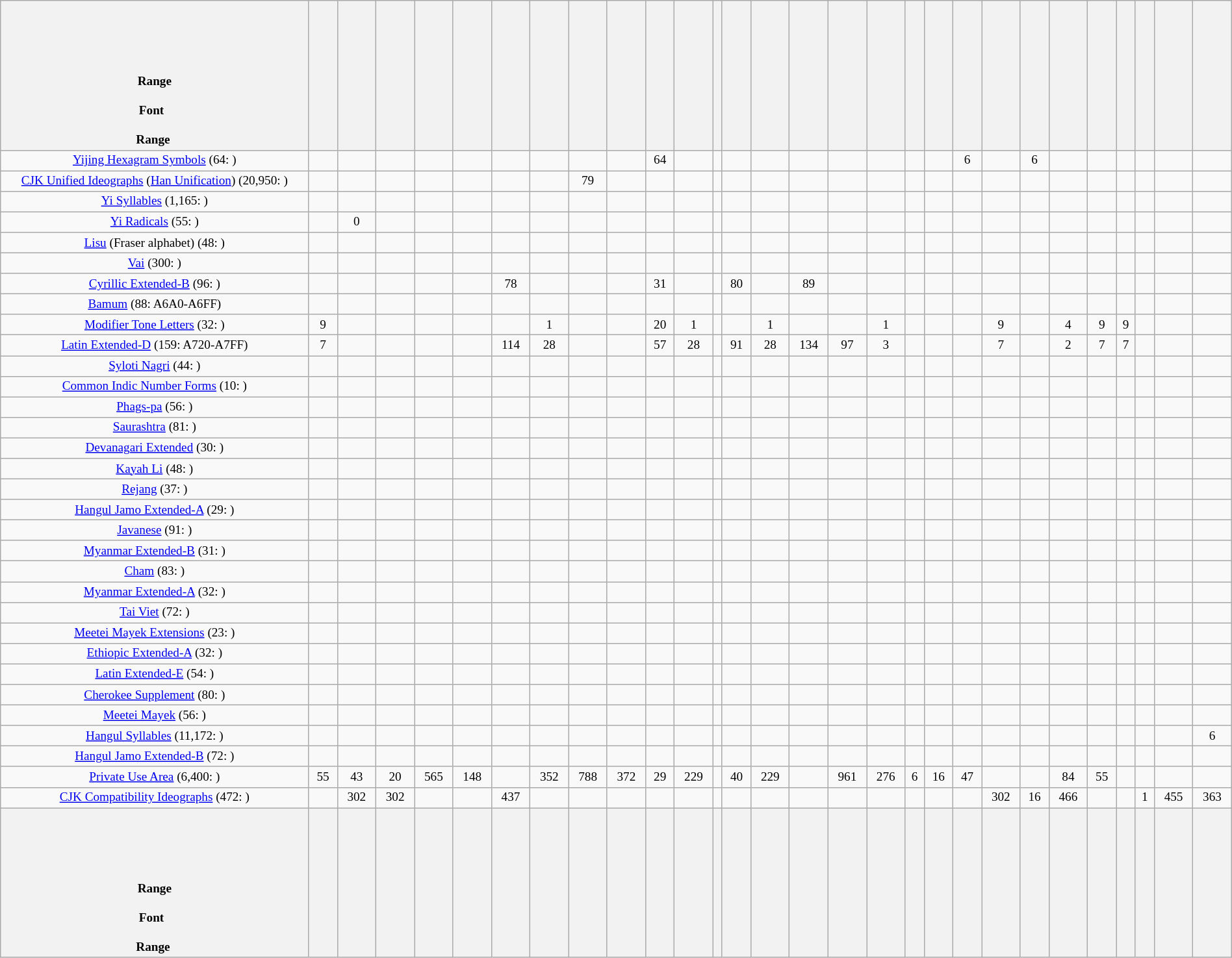<table class="wikitable" style="width:100%; text-align:center; vertical-align:middle; font-size:80%;">
<tr style="vertical-align: bottom; height:12em;">
<th style="width:310px;"><br>Range<br><br>Font  <br><br>Range <span></span></th>
<th></th>
<th></th>
<th></th>
<th></th>
<th></th>
<th></th>
<th></th>
<th></th>
<th></th>
<th></th>
<th></th>
<th></th>
<th></th>
<th></th>
<th></th>
<th></th>
<th></th>
<th></th>
<th></th>
<th></th>
<th></th>
<th></th>
<th></th>
<th></th>
<th></th>
<th></th>
<th></th>
<th></th>
</tr>
<tr>
<td><a href='#'>Yijing Hexagram Symbols</a> (64: )</td>
<td></td>
<td></td>
<td></td>
<td></td>
<td></td>
<td></td>
<td></td>
<td></td>
<td></td>
<td>64</td>
<td></td>
<td></td>
<td></td>
<td></td>
<td></td>
<td></td>
<td></td>
<td></td>
<td></td>
<td>6</td>
<td></td>
<td>6</td>
<td></td>
<td></td>
<td></td>
<td></td>
<td></td>
<td></td>
</tr>
<tr>
<td><a href='#'>CJK Unified Ideographs</a> (<a href='#'>Han Unification</a>) (20,950: )</td>
<td></td>
<td></td>
<td></td>
<td></td>
<td></td>
<td></td>
<td></td>
<td>79</td>
<td></td>
<td></td>
<td></td>
<td></td>
<td></td>
<td></td>
<td></td>
<td></td>
<td></td>
<td></td>
<td></td>
<td></td>
<td></td>
<td></td>
<td></td>
<td></td>
<td></td>
<td></td>
<td></td>
<td></td>
</tr>
<tr>
<td><a href='#'>Yi Syllables</a> (1,165: )</td>
<td></td>
<td></td>
<td></td>
<td></td>
<td></td>
<td></td>
<td></td>
<td></td>
<td></td>
<td></td>
<td></td>
<td></td>
<td></td>
<td></td>
<td></td>
<td></td>
<td></td>
<td></td>
<td></td>
<td></td>
<td></td>
<td></td>
<td></td>
<td></td>
<td></td>
<td></td>
<td></td>
<td></td>
</tr>
<tr>
<td><a href='#'>Yi Radicals</a> (55: )</td>
<td></td>
<td>0</td>
<td></td>
<td></td>
<td></td>
<td></td>
<td></td>
<td></td>
<td></td>
<td></td>
<td></td>
<td></td>
<td></td>
<td></td>
<td></td>
<td></td>
<td></td>
<td></td>
<td></td>
<td></td>
<td></td>
<td></td>
<td></td>
<td></td>
<td></td>
<td></td>
<td></td>
<td></td>
</tr>
<tr>
<td><a href='#'>Lisu</a> (Fraser alphabet) (48: )</td>
<td></td>
<td></td>
<td></td>
<td></td>
<td></td>
<td></td>
<td></td>
<td></td>
<td></td>
<td></td>
<td></td>
<td></td>
<td></td>
<td></td>
<td></td>
<td></td>
<td></td>
<td></td>
<td></td>
<td></td>
<td></td>
<td></td>
<td></td>
<td></td>
<td></td>
<td></td>
<td></td>
<td></td>
</tr>
<tr>
<td><a href='#'>Vai</a> (300: )</td>
<td></td>
<td></td>
<td></td>
<td></td>
<td></td>
<td></td>
<td></td>
<td></td>
<td></td>
<td></td>
<td></td>
<td></td>
<td></td>
<td></td>
<td></td>
<td></td>
<td></td>
<td></td>
<td></td>
<td></td>
<td></td>
<td></td>
<td></td>
<td></td>
<td></td>
<td></td>
<td></td>
<td></td>
</tr>
<tr>
<td><a href='#'>Cyrillic Extended-B</a> (96: )</td>
<td></td>
<td></td>
<td></td>
<td></td>
<td></td>
<td>78</td>
<td></td>
<td></td>
<td></td>
<td>31</td>
<td></td>
<td></td>
<td>80</td>
<td></td>
<td>89</td>
<td></td>
<td></td>
<td></td>
<td></td>
<td></td>
<td></td>
<td></td>
<td></td>
<td></td>
<td></td>
<td></td>
<td></td>
<td></td>
</tr>
<tr>
<td><a href='#'>Bamum</a> (88: A6A0-A6FF)</td>
<td></td>
<td></td>
<td></td>
<td></td>
<td></td>
<td></td>
<td></td>
<td></td>
<td></td>
<td></td>
<td></td>
<td></td>
<td></td>
<td></td>
<td></td>
<td></td>
<td></td>
<td></td>
<td></td>
<td></td>
<td></td>
<td></td>
<td></td>
<td></td>
<td></td>
<td></td>
<td></td>
<td></td>
</tr>
<tr>
<td><a href='#'>Modifier Tone Letters</a> (32: )</td>
<td>9</td>
<td></td>
<td></td>
<td></td>
<td></td>
<td></td>
<td>1</td>
<td></td>
<td></td>
<td>20</td>
<td>1</td>
<td></td>
<td></td>
<td>1</td>
<td></td>
<td></td>
<td>1</td>
<td></td>
<td></td>
<td></td>
<td>9</td>
<td></td>
<td>4</td>
<td>9</td>
<td>9</td>
<td></td>
<td></td>
<td></td>
</tr>
<tr>
<td><a href='#'>Latin Extended-D</a> (159: A720-A7FF)</td>
<td>7</td>
<td></td>
<td></td>
<td></td>
<td></td>
<td>114</td>
<td>28</td>
<td></td>
<td></td>
<td>57</td>
<td>28</td>
<td></td>
<td>91</td>
<td>28</td>
<td>134</td>
<td>97</td>
<td>3</td>
<td></td>
<td></td>
<td></td>
<td>7</td>
<td></td>
<td>2</td>
<td>7</td>
<td>7</td>
<td></td>
<td></td>
<td></td>
</tr>
<tr>
<td><a href='#'>Syloti Nagri</a> (44: )</td>
<td></td>
<td></td>
<td></td>
<td></td>
<td></td>
<td></td>
<td></td>
<td></td>
<td></td>
<td></td>
<td></td>
<td></td>
<td></td>
<td></td>
<td></td>
<td></td>
<td></td>
<td></td>
<td></td>
<td></td>
<td></td>
<td></td>
<td></td>
<td></td>
<td></td>
<td></td>
<td></td>
<td></td>
</tr>
<tr>
<td><a href='#'>Common Indic Number Forms</a> (10: )</td>
<td></td>
<td></td>
<td></td>
<td></td>
<td></td>
<td></td>
<td></td>
<td></td>
<td></td>
<td></td>
<td></td>
<td></td>
<td></td>
<td></td>
<td></td>
<td></td>
<td></td>
<td></td>
<td></td>
<td></td>
<td></td>
<td></td>
<td></td>
<td></td>
<td></td>
<td></td>
<td></td>
<td></td>
</tr>
<tr>
<td><a href='#'>Phags-pa</a> (56: )</td>
<td></td>
<td></td>
<td></td>
<td></td>
<td></td>
<td></td>
<td></td>
<td></td>
<td></td>
<td></td>
<td></td>
<td></td>
<td></td>
<td></td>
<td></td>
<td></td>
<td></td>
<td></td>
<td></td>
<td></td>
<td></td>
<td></td>
<td></td>
<td></td>
<td></td>
<td></td>
<td></td>
<td></td>
</tr>
<tr>
<td><a href='#'>Saurashtra</a> (81: )</td>
<td></td>
<td></td>
<td></td>
<td></td>
<td></td>
<td></td>
<td></td>
<td></td>
<td></td>
<td></td>
<td></td>
<td></td>
<td></td>
<td></td>
<td></td>
<td></td>
<td></td>
<td></td>
<td></td>
<td></td>
<td></td>
<td></td>
<td></td>
<td></td>
<td></td>
<td></td>
<td></td>
<td></td>
</tr>
<tr>
<td><a href='#'>Devanagari Extended</a> (30: )</td>
<td></td>
<td></td>
<td></td>
<td></td>
<td></td>
<td></td>
<td></td>
<td></td>
<td></td>
<td></td>
<td></td>
<td></td>
<td></td>
<td></td>
<td></td>
<td></td>
<td></td>
<td></td>
<td></td>
<td></td>
<td></td>
<td></td>
<td></td>
<td></td>
<td></td>
<td></td>
<td></td>
<td></td>
</tr>
<tr>
<td><a href='#'>Kayah Li</a> (48: )</td>
<td></td>
<td></td>
<td></td>
<td></td>
<td></td>
<td></td>
<td></td>
<td></td>
<td></td>
<td></td>
<td></td>
<td></td>
<td></td>
<td></td>
<td></td>
<td></td>
<td></td>
<td></td>
<td></td>
<td></td>
<td></td>
<td></td>
<td></td>
<td></td>
<td></td>
<td></td>
<td></td>
<td></td>
</tr>
<tr>
<td><a href='#'>Rejang</a> (37: )</td>
<td></td>
<td></td>
<td></td>
<td></td>
<td></td>
<td></td>
<td></td>
<td></td>
<td></td>
<td></td>
<td></td>
<td></td>
<td></td>
<td></td>
<td></td>
<td></td>
<td></td>
<td></td>
<td></td>
<td></td>
<td></td>
<td></td>
<td></td>
<td></td>
<td></td>
<td></td>
<td></td>
<td></td>
</tr>
<tr>
<td><a href='#'>Hangul Jamo Extended-A</a> (29: )</td>
<td></td>
<td></td>
<td></td>
<td></td>
<td></td>
<td></td>
<td></td>
<td></td>
<td></td>
<td></td>
<td></td>
<td></td>
<td></td>
<td></td>
<td></td>
<td></td>
<td></td>
<td></td>
<td></td>
<td></td>
<td></td>
<td></td>
<td></td>
<td></td>
<td></td>
<td></td>
<td></td>
<td></td>
</tr>
<tr>
<td><a href='#'>Javanese</a> (91: )</td>
<td></td>
<td></td>
<td></td>
<td></td>
<td></td>
<td></td>
<td></td>
<td></td>
<td></td>
<td></td>
<td></td>
<td></td>
<td></td>
<td></td>
<td></td>
<td></td>
<td></td>
<td></td>
<td></td>
<td></td>
<td></td>
<td></td>
<td></td>
<td></td>
<td></td>
<td></td>
<td></td>
<td></td>
</tr>
<tr>
<td><a href='#'>Myanmar Extended-B</a> (31: )</td>
<td></td>
<td></td>
<td></td>
<td></td>
<td></td>
<td></td>
<td></td>
<td></td>
<td></td>
<td></td>
<td></td>
<td></td>
<td></td>
<td></td>
<td></td>
<td></td>
<td></td>
<td></td>
<td></td>
<td></td>
<td></td>
<td></td>
<td></td>
<td></td>
<td></td>
<td></td>
<td></td>
<td></td>
</tr>
<tr>
<td><a href='#'>Cham</a> (83: )</td>
<td></td>
<td></td>
<td></td>
<td></td>
<td></td>
<td></td>
<td></td>
<td></td>
<td></td>
<td></td>
<td></td>
<td></td>
<td></td>
<td></td>
<td></td>
<td></td>
<td></td>
<td></td>
<td></td>
<td></td>
<td></td>
<td></td>
<td></td>
<td></td>
<td></td>
<td></td>
<td></td>
<td></td>
</tr>
<tr>
<td><a href='#'>Myanmar Extended-A</a> (32: )</td>
<td></td>
<td></td>
<td></td>
<td></td>
<td></td>
<td></td>
<td></td>
<td></td>
<td></td>
<td></td>
<td></td>
<td></td>
<td></td>
<td></td>
<td></td>
<td></td>
<td></td>
<td></td>
<td></td>
<td></td>
<td></td>
<td></td>
<td></td>
<td></td>
<td></td>
<td></td>
<td></td>
<td></td>
</tr>
<tr>
<td><a href='#'>Tai Viet</a> (72: )</td>
<td></td>
<td></td>
<td></td>
<td></td>
<td></td>
<td></td>
<td></td>
<td></td>
<td></td>
<td></td>
<td></td>
<td></td>
<td></td>
<td></td>
<td></td>
<td></td>
<td></td>
<td></td>
<td></td>
<td></td>
<td></td>
<td></td>
<td></td>
<td></td>
<td></td>
<td></td>
<td></td>
<td></td>
</tr>
<tr>
<td><a href='#'>Meetei Mayek Extensions</a> (23: )</td>
<td></td>
<td></td>
<td></td>
<td></td>
<td></td>
<td></td>
<td></td>
<td></td>
<td></td>
<td></td>
<td></td>
<td></td>
<td></td>
<td></td>
<td></td>
<td></td>
<td></td>
<td></td>
<td></td>
<td></td>
<td></td>
<td></td>
<td></td>
<td></td>
<td></td>
<td></td>
<td></td>
<td></td>
</tr>
<tr>
<td><a href='#'>Ethiopic Extended-A</a> (32: )</td>
<td></td>
<td></td>
<td></td>
<td></td>
<td></td>
<td></td>
<td></td>
<td></td>
<td></td>
<td></td>
<td></td>
<td></td>
<td></td>
<td></td>
<td></td>
<td></td>
<td></td>
<td></td>
<td></td>
<td></td>
<td></td>
<td></td>
<td></td>
<td></td>
<td></td>
<td></td>
<td></td>
<td></td>
</tr>
<tr>
<td><a href='#'>Latin Extended-E</a> (54: )</td>
<td></td>
<td></td>
<td></td>
<td></td>
<td></td>
<td></td>
<td></td>
<td></td>
<td></td>
<td></td>
<td></td>
<td></td>
<td></td>
<td></td>
<td></td>
<td></td>
<td></td>
<td></td>
<td></td>
<td></td>
<td></td>
<td></td>
<td></td>
<td></td>
<td></td>
<td></td>
<td></td>
<td></td>
</tr>
<tr>
<td><a href='#'>Cherokee Supplement</a> (80: )</td>
<td></td>
<td></td>
<td></td>
<td></td>
<td></td>
<td></td>
<td></td>
<td></td>
<td></td>
<td></td>
<td></td>
<td></td>
<td></td>
<td></td>
<td></td>
<td></td>
<td></td>
<td></td>
<td></td>
<td></td>
<td></td>
<td></td>
<td></td>
<td></td>
<td></td>
<td></td>
<td></td>
<td></td>
</tr>
<tr>
<td><a href='#'>Meetei Mayek</a> (56: )</td>
<td></td>
<td></td>
<td></td>
<td></td>
<td></td>
<td></td>
<td></td>
<td></td>
<td></td>
<td></td>
<td></td>
<td></td>
<td></td>
<td></td>
<td></td>
<td></td>
<td></td>
<td></td>
<td></td>
<td></td>
<td></td>
<td></td>
<td></td>
<td></td>
<td></td>
<td></td>
<td></td>
<td></td>
</tr>
<tr>
<td><a href='#'>Hangul Syllables</a> (11,172: )</td>
<td></td>
<td></td>
<td></td>
<td></td>
<td></td>
<td></td>
<td></td>
<td></td>
<td></td>
<td></td>
<td></td>
<td></td>
<td></td>
<td></td>
<td></td>
<td></td>
<td></td>
<td></td>
<td></td>
<td></td>
<td></td>
<td></td>
<td></td>
<td></td>
<td></td>
<td></td>
<td></td>
<td>6</td>
</tr>
<tr>
<td><a href='#'>Hangul Jamo Extended-B</a> (72: )</td>
<td></td>
<td></td>
<td></td>
<td></td>
<td></td>
<td></td>
<td></td>
<td></td>
<td></td>
<td></td>
<td></td>
<td></td>
<td></td>
<td></td>
<td></td>
<td></td>
<td></td>
<td></td>
<td></td>
<td></td>
<td></td>
<td></td>
<td></td>
<td></td>
<td></td>
<td></td>
<td></td>
<td></td>
</tr>
<tr>
<td><a href='#'>Private Use Area</a> (6,400: )</td>
<td>55</td>
<td>43</td>
<td>20</td>
<td>565</td>
<td>148</td>
<td></td>
<td>352</td>
<td>788</td>
<td>372</td>
<td>29</td>
<td>229</td>
<td></td>
<td>40</td>
<td>229</td>
<td></td>
<td>961</td>
<td>276</td>
<td>6</td>
<td>16</td>
<td>47</td>
<td></td>
<td></td>
<td>84</td>
<td>55</td>
<td></td>
<td></td>
<td></td>
<td></td>
</tr>
<tr>
<td><a href='#'>CJK Compatibility Ideographs</a> (472: )</td>
<td></td>
<td>302</td>
<td>302</td>
<td></td>
<td></td>
<td>437</td>
<td></td>
<td></td>
<td></td>
<td></td>
<td></td>
<td></td>
<td></td>
<td></td>
<td></td>
<td></td>
<td></td>
<td></td>
<td></td>
<td></td>
<td>302</td>
<td>16</td>
<td>466</td>
<td></td>
<td></td>
<td>1</td>
<td>455</td>
<td>363</td>
</tr>
<tr style="vertical-align: bottom; height:12em;">
<th><br>Range<br><br>Font  <br><br>Range <span></span></th>
<th></th>
<th></th>
<th></th>
<th></th>
<th></th>
<th></th>
<th></th>
<th></th>
<th></th>
<th></th>
<th></th>
<th></th>
<th></th>
<th></th>
<th></th>
<th></th>
<th></th>
<th></th>
<th></th>
<th></th>
<th></th>
<th></th>
<th></th>
<th></th>
<th></th>
<th></th>
<th></th>
<th></th>
</tr>
</table>
